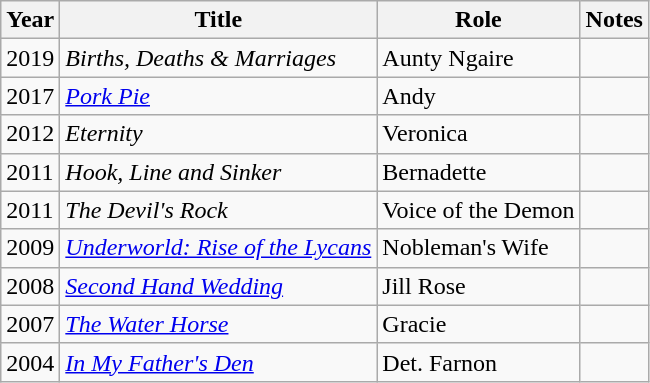<table class="wikitable">
<tr>
<th>Year</th>
<th>Title</th>
<th>Role</th>
<th>Notes</th>
</tr>
<tr>
<td>2019</td>
<td><em>Births, Deaths & Marriages</em></td>
<td>Aunty Ngaire</td>
<td></td>
</tr>
<tr>
<td>2017</td>
<td><em><a href='#'>Pork Pie</a></em></td>
<td>Andy</td>
<td></td>
</tr>
<tr>
<td>2012</td>
<td><em>Eternity</em></td>
<td>Veronica</td>
<td></td>
</tr>
<tr>
<td>2011</td>
<td><em>Hook, Line and Sinker</em></td>
<td>Bernadette</td>
<td></td>
</tr>
<tr>
<td>2011</td>
<td><em>The Devil's Rock</em></td>
<td>Voice of the Demon</td>
<td></td>
</tr>
<tr>
<td>2009</td>
<td><em><a href='#'>Underworld: Rise of the Lycans</a></em></td>
<td>Nobleman's Wife</td>
<td></td>
</tr>
<tr>
<td>2008</td>
<td><em><a href='#'>Second Hand Wedding</a></em></td>
<td>Jill Rose</td>
<td></td>
</tr>
<tr>
<td>2007</td>
<td><em><a href='#'>The Water Horse</a></em></td>
<td>Gracie</td>
<td></td>
</tr>
<tr>
<td>2004</td>
<td><em><a href='#'>In My Father's Den</a></em></td>
<td>Det. Farnon</td>
<td></td>
</tr>
</table>
